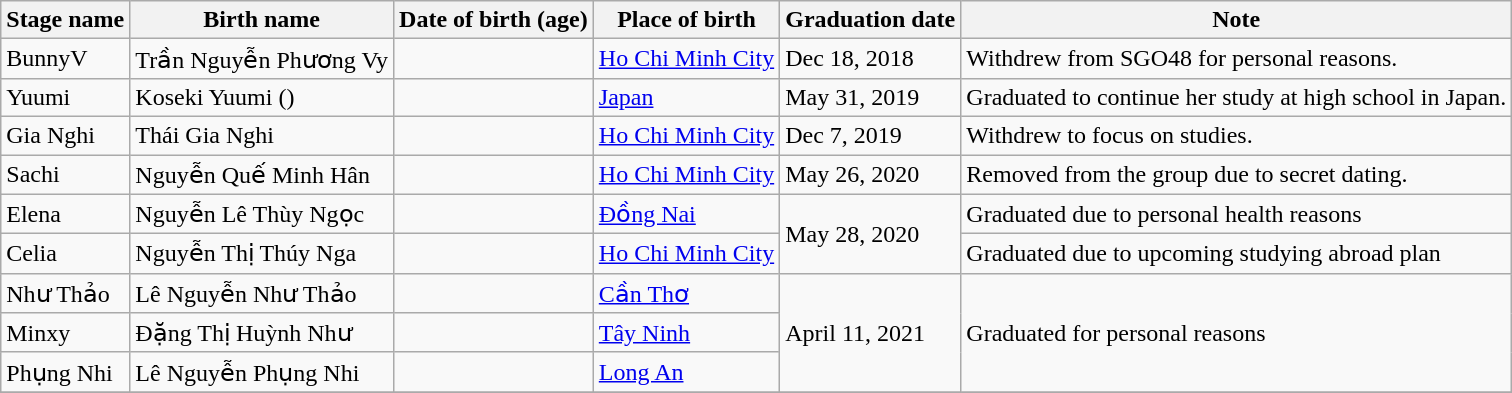<table class="sortable wikitable">
<tr>
<th>Stage name</th>
<th>Birth name</th>
<th>Date of birth (age)</th>
<th>Place of birth</th>
<th>Graduation date</th>
<th>Note</th>
</tr>
<tr>
<td>BunnyV</td>
<td>Trần Nguyễn Phương Vy</td>
<td></td>
<td><a href='#'>Ho Chi Minh City</a></td>
<td>Dec 18, 2018</td>
<td>Withdrew from SGO48 for personal reasons.</td>
</tr>
<tr>
<td>Yuumi</td>
<td>Koseki Yuumi ()</td>
<td></td>
<td><a href='#'>Japan</a></td>
<td>May 31, 2019</td>
<td>Graduated to continue her study at high school in Japan.</td>
</tr>
<tr>
<td>Gia Nghi</td>
<td>Thái Gia Nghi</td>
<td></td>
<td><a href='#'>Ho Chi Minh City</a></td>
<td>Dec 7, 2019</td>
<td>Withdrew to focus on studies.</td>
</tr>
<tr>
<td>Sachi</td>
<td>Nguyễn Quế Minh Hân</td>
<td></td>
<td><a href='#'>Ho Chi Minh City</a></td>
<td>May 26, 2020</td>
<td>Removed from the group due to secret dating.</td>
</tr>
<tr>
<td>Elena</td>
<td>Nguyễn Lê Thùy Ngọc</td>
<td></td>
<td><a href='#'>Đồng Nai</a></td>
<td rowspan="2">May 28, 2020</td>
<td>Graduated due to personal health reasons</td>
</tr>
<tr>
<td>Celia</td>
<td>Nguyễn Thị Thúy Nga</td>
<td></td>
<td><a href='#'>Ho Chi Minh City</a></td>
<td>Graduated due to upcoming studying abroad plan</td>
</tr>
<tr>
<td>Như Thảo</td>
<td>Lê Nguyễn Như Thảo</td>
<td></td>
<td><a href='#'>Cần Thơ</a></td>
<td rowspan="3">April 11, 2021</td>
<td rowspan="3">Graduated for personal reasons</td>
</tr>
<tr>
<td>Minxy</td>
<td>Đặng Thị Huỳnh Như</td>
<td></td>
<td><a href='#'>Tây Ninh</a></td>
</tr>
<tr>
<td>Phụng Nhi</td>
<td>Lê Nguyễn Phụng Nhi</td>
<td></td>
<td><a href='#'>Long An</a></td>
</tr>
<tr>
</tr>
</table>
